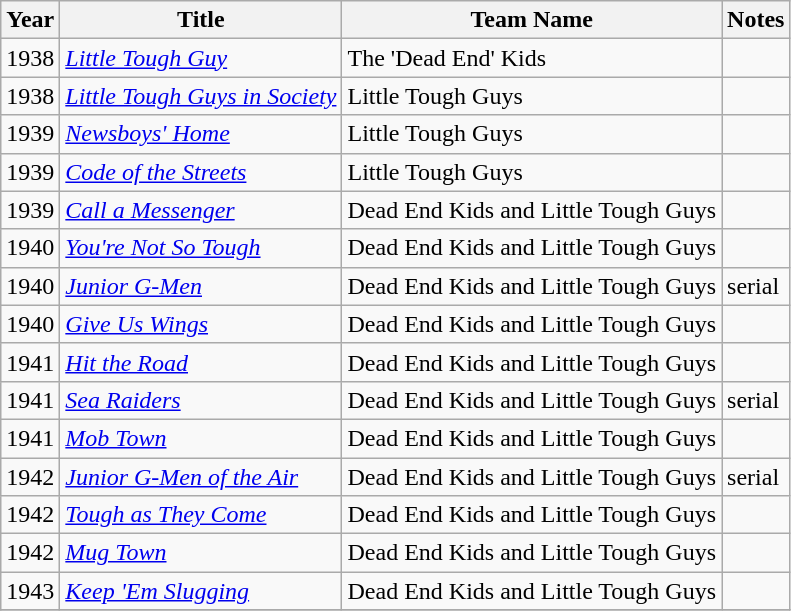<table class="wikitable">
<tr>
<th>Year</th>
<th>Title</th>
<th>Team Name</th>
<th>Notes</th>
</tr>
<tr>
<td>1938</td>
<td><em><a href='#'>Little Tough Guy</a></em></td>
<td>The 'Dead End' Kids</td>
<td></td>
</tr>
<tr>
<td>1938</td>
<td><em><a href='#'>Little Tough Guys in Society</a></em></td>
<td>Little Tough Guys</td>
<td></td>
</tr>
<tr>
<td>1939</td>
<td><em><a href='#'>Newsboys' Home</a></em></td>
<td>Little Tough Guys</td>
<td></td>
</tr>
<tr>
<td>1939</td>
<td><em><a href='#'>Code of the Streets</a></em></td>
<td>Little Tough Guys</td>
<td></td>
</tr>
<tr>
<td>1939</td>
<td><em><a href='#'>Call a Messenger</a></em></td>
<td>Dead End Kids and Little Tough Guys</td>
<td></td>
</tr>
<tr>
<td>1940</td>
<td><em><a href='#'>You're Not So Tough</a></em></td>
<td>Dead End Kids and Little Tough Guys</td>
<td></td>
</tr>
<tr>
<td>1940</td>
<td><em><a href='#'>Junior G-Men</a></em></td>
<td>Dead End Kids and Little Tough Guys</td>
<td>serial</td>
</tr>
<tr>
<td>1940</td>
<td><em><a href='#'>Give Us Wings</a></em></td>
<td>Dead End Kids and Little Tough Guys</td>
<td></td>
</tr>
<tr>
<td>1941</td>
<td><em><a href='#'>Hit the Road</a></em></td>
<td>Dead End Kids and Little Tough Guys</td>
<td></td>
</tr>
<tr>
<td>1941</td>
<td><em><a href='#'>Sea Raiders</a></em></td>
<td>Dead End Kids and Little Tough Guys</td>
<td>serial</td>
</tr>
<tr>
<td>1941</td>
<td><em><a href='#'>Mob Town</a></em></td>
<td>Dead End Kids and Little Tough Guys</td>
<td></td>
</tr>
<tr>
<td>1942</td>
<td><em><a href='#'>Junior G-Men of the Air</a></em></td>
<td>Dead End Kids and Little Tough Guys</td>
<td>serial</td>
</tr>
<tr>
<td>1942</td>
<td><em><a href='#'>Tough as They Come</a></em></td>
<td>Dead End Kids and Little Tough Guys</td>
<td></td>
</tr>
<tr>
<td>1942</td>
<td><em><a href='#'>Mug Town</a></em></td>
<td>Dead End Kids and Little Tough Guys</td>
<td></td>
</tr>
<tr>
<td>1943</td>
<td><em><a href='#'>Keep 'Em Slugging</a></em></td>
<td>Dead End Kids and Little Tough Guys</td>
<td></td>
</tr>
<tr>
</tr>
</table>
